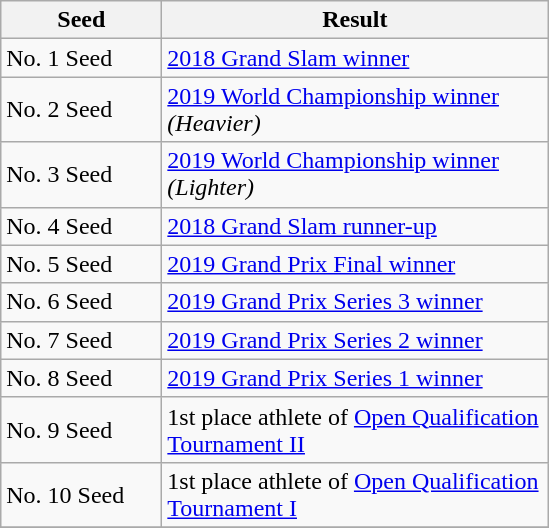<table class="wikitable">
<tr>
<th width="100">Seed</th>
<th width="250">Result</th>
</tr>
<tr>
<td>No. 1 Seed</td>
<td> <a href='#'>2018 Grand Slam winner</a></td>
</tr>
<tr>
<td>No. 2 Seed</td>
<td> <a href='#'>2019 World Championship winner</a> <em>(Heavier)</em></td>
</tr>
<tr>
<td>No. 3 Seed</td>
<td> <a href='#'>2019 World Championship winner</a> <em>(Lighter)</em></td>
</tr>
<tr>
<td>No. 4 Seed</td>
<td> <a href='#'>2018 Grand Slam runner-up</a></td>
</tr>
<tr>
<td>No. 5 Seed</td>
<td> <a href='#'>2019 Grand Prix Final winner</a></td>
</tr>
<tr>
<td>No. 6 Seed</td>
<td> <a href='#'>2019 Grand Prix Series 3 winner</a></td>
</tr>
<tr>
<td>No. 7 Seed</td>
<td> <a href='#'>2019 Grand Prix Series 2 winner</a></td>
</tr>
<tr>
<td>No. 8 Seed</td>
<td> <a href='#'>2019 Grand Prix Series 1 winner</a></td>
</tr>
<tr>
<td>No. 9 Seed</td>
<td> 1st place athlete of <a href='#'>Open Qualification Tournament II</a></td>
</tr>
<tr>
<td>No. 10 Seed</td>
<td> 1st place athlete of <a href='#'>Open Qualification Tournament I</a></td>
</tr>
<tr>
</tr>
</table>
